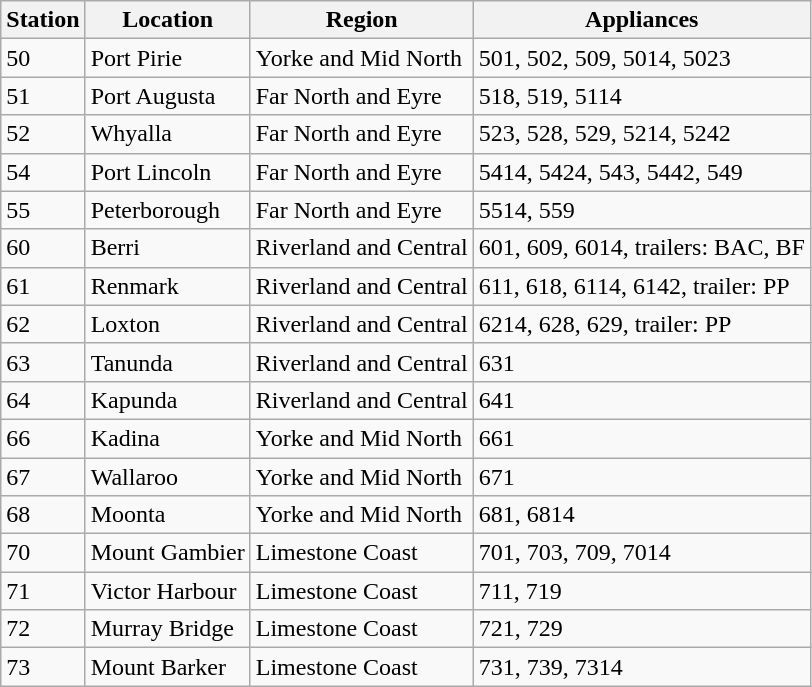<table class="wikitable mw-collapsible mw-collapsed">
<tr style="vertical-align:bottom">
<th>Station</th>
<th>Location</th>
<th>Region</th>
<th>Appliances</th>
</tr>
<tr>
<td>50</td>
<td>Port Pirie</td>
<td>Yorke and Mid North</td>
<td>501, 502, 509, 5014, 5023</td>
</tr>
<tr>
<td>51</td>
<td>Port Augusta</td>
<td>Far North and Eyre</td>
<td>518, 519, 5114</td>
</tr>
<tr>
<td>52</td>
<td>Whyalla</td>
<td>Far North and Eyre</td>
<td>523, 528, 529, 5214, 5242</td>
</tr>
<tr>
<td>54</td>
<td>Port Lincoln</td>
<td>Far North and Eyre</td>
<td>5414, 5424, 543, 5442, 549</td>
</tr>
<tr>
<td>55</td>
<td>Peterborough</td>
<td>Far North and Eyre</td>
<td>5514, 559</td>
</tr>
<tr>
<td>60</td>
<td>Berri</td>
<td>Riverland and Central</td>
<td>601, 609, 6014, trailers: BAC, BF</td>
</tr>
<tr>
<td>61</td>
<td>Renmark</td>
<td>Riverland and Central</td>
<td>611, 618, 6114, 6142, trailer: PP</td>
</tr>
<tr>
<td>62</td>
<td>Loxton</td>
<td>Riverland and Central</td>
<td>6214, 628, 629, trailer: PP</td>
</tr>
<tr>
<td>63</td>
<td>Tanunda</td>
<td>Riverland and Central</td>
<td>631</td>
</tr>
<tr>
<td>64</td>
<td>Kapunda</td>
<td>Riverland and Central</td>
<td>641</td>
</tr>
<tr>
<td>66</td>
<td>Kadina</td>
<td>Yorke and Mid North</td>
<td>661</td>
</tr>
<tr>
<td>67</td>
<td>Wallaroo</td>
<td>Yorke and Mid North</td>
<td>671</td>
</tr>
<tr>
<td>68</td>
<td>Moonta</td>
<td>Yorke and Mid North</td>
<td>681, 6814</td>
</tr>
<tr>
<td>70</td>
<td>Mount Gambier</td>
<td>Limestone Coast</td>
<td>701, 703, 709, 7014</td>
</tr>
<tr>
<td>71</td>
<td>Victor Harbour</td>
<td>Limestone Coast</td>
<td>711, 719</td>
</tr>
<tr>
<td>72</td>
<td>Murray Bridge</td>
<td>Limestone Coast</td>
<td>721, 729</td>
</tr>
<tr>
<td>73</td>
<td>Mount Barker</td>
<td>Limestone Coast</td>
<td>731, 739, 7314</td>
</tr>
</table>
